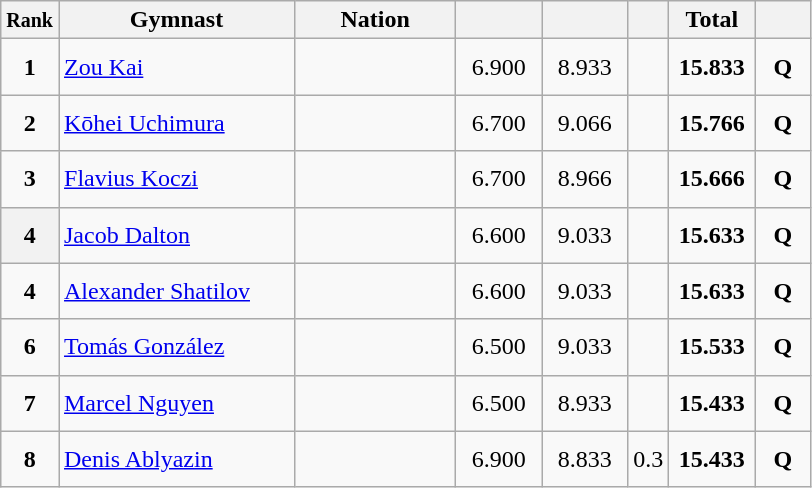<table class="wikitable sortable" style="text-align:center;">
<tr>
<th scope="col" style="width:15px;"><small>Rank</small></th>
<th scope="col" style="width:150px;">Gymnast</th>
<th scope="col" style="width:100px;">Nation</th>
<th scope="col" style="width:50px;"><small></small></th>
<th scope="col" style="width:50px;"><small></small></th>
<th scope="col" style="width:20px;"><small></small></th>
<th scope="col" style="width:50px;">Total</th>
<th scope="col" style="width:30px;"><small></small></th>
</tr>
<tr>
<td scope=row style="text-align:center"><strong>1</strong></td>
<td style="height:30px; text-align:left;"><a href='#'>Zou Kai</a></td>
<td style="text-align:left;"><small></small></td>
<td>6.900</td>
<td>8.933</td>
<td></td>
<td><strong>15.833</strong></td>
<td><strong>Q</strong></td>
</tr>
<tr>
<td scope=row style="text-align:center"><strong>2</strong></td>
<td style="height:30px; text-align:left;"><a href='#'>Kōhei Uchimura</a></td>
<td style="text-align:left;"><small></small></td>
<td>6.700</td>
<td>9.066</td>
<td></td>
<td><strong>15.766</strong></td>
<td><strong>Q</strong></td>
</tr>
<tr>
<td scope=row style="text-align:center"><strong>3</strong></td>
<td style="height:30px; text-align:left;"><a href='#'>Flavius Koczi</a></td>
<td style="text-align:left;"><small></small></td>
<td>6.700</td>
<td>8.966</td>
<td></td>
<td><strong>15.666</strong></td>
<td><strong>Q</strong></td>
</tr>
<tr>
<th scope=row style="text-align:center"><strong>4</strong></th>
<td style="height:30px; text-align:left;"><a href='#'>Jacob Dalton</a></td>
<td style="text-align:left;"><small></small></td>
<td>6.600</td>
<td>9.033</td>
<td></td>
<td><strong>15.633</strong></td>
<td><strong>Q</strong></td>
</tr>
<tr>
<td scope=row style="text-align:center"><strong>4</strong></td>
<td style="height:30px; text-align:left;"><a href='#'>Alexander Shatilov</a></td>
<td style="text-align:left;"><small></small></td>
<td>6.600</td>
<td>9.033</td>
<td></td>
<td><strong>15.633</strong></td>
<td><strong>Q</strong></td>
</tr>
<tr>
<td scope=row style="text-align:center"><strong>6</strong></td>
<td style="height:30px; text-align:left;"><a href='#'>Tomás González</a></td>
<td style="text-align:left;"><small></small></td>
<td>6.500</td>
<td>9.033</td>
<td></td>
<td><strong>15.533</strong></td>
<td><strong>Q</strong></td>
</tr>
<tr>
<td scope=row style="text-align:center"><strong>7</strong></td>
<td style="height:30px; text-align:left;"><a href='#'>Marcel Nguyen</a></td>
<td style="text-align:left;"><small></small></td>
<td>6.500</td>
<td>8.933</td>
<td></td>
<td><strong>15.433</strong></td>
<td><strong>Q</strong></td>
</tr>
<tr>
<td scope=row style="text-align:center"><strong>8</strong></td>
<td style="height:30px; text-align:left;"><a href='#'>Denis Ablyazin</a></td>
<td style="text-align:left;"><small></small></td>
<td>6.900</td>
<td>8.833</td>
<td>0.3</td>
<td><strong>15.433</strong></td>
<td><strong>Q</strong></td>
</tr>
</table>
